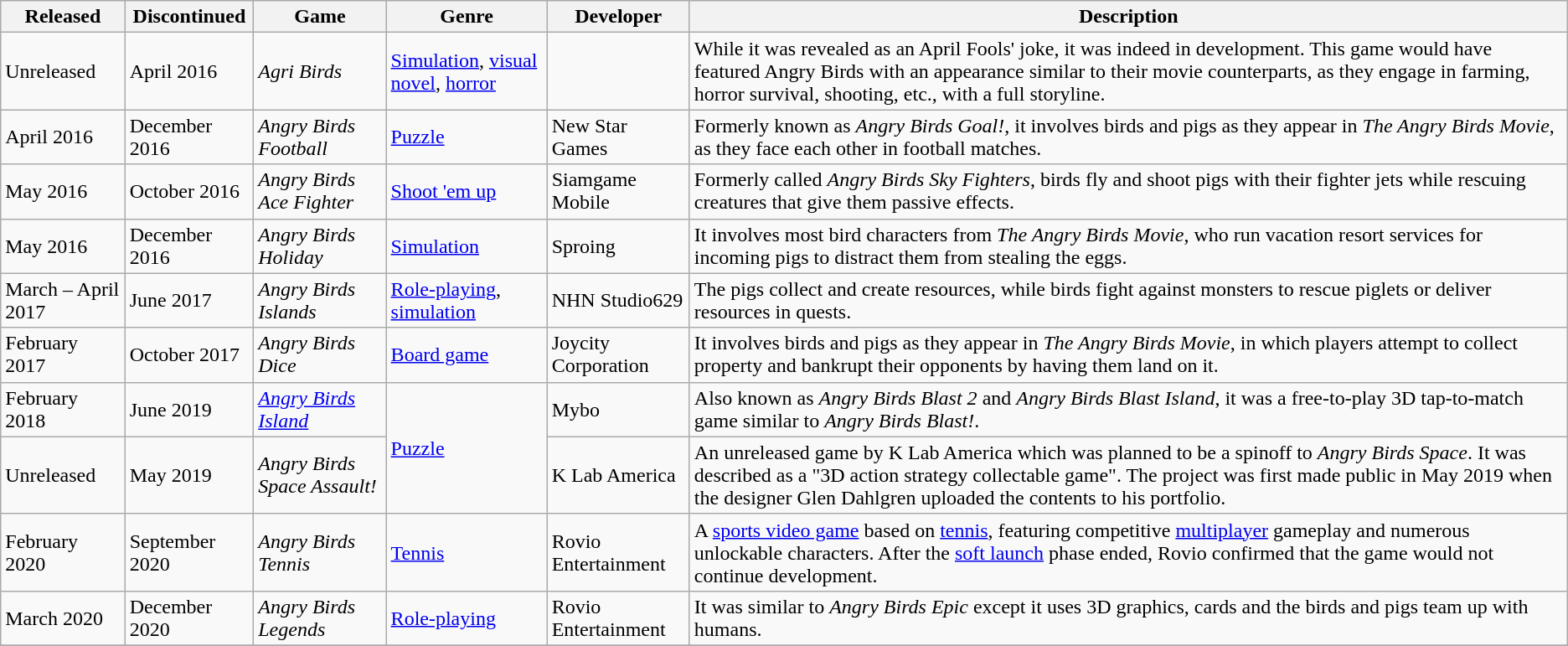<table class="wikitable">
<tr>
<th>Released</th>
<th>Discontinued</th>
<th>Game</th>
<th>Genre</th>
<th>Developer</th>
<th>Description</th>
</tr>
<tr>
<td>Unreleased</td>
<td>April 2016</td>
<td><em>Agri Birds</em></td>
<td><a href='#'>Simulation</a>, <a href='#'>visual novel</a>, <a href='#'>horror</a></td>
<td></td>
<td>While it was revealed as an April Fools' joke, it was indeed in development. This game would have featured Angry Birds with an appearance similar to their movie counterparts, as they engage in farming, horror survival, shooting, etc., with a full storyline.</td>
</tr>
<tr>
<td>April 2016</td>
<td>December 2016</td>
<td><em>Angry Birds Football</em></td>
<td><a href='#'>Puzzle</a></td>
<td>New Star Games</td>
<td>Formerly known as <em>Angry Birds Goal!</em>, it involves birds and pigs as they appear in <em>The Angry Birds Movie</em>, as they face each other in football matches.</td>
</tr>
<tr>
<td>May 2016</td>
<td>October 2016</td>
<td><em>Angry Birds Ace Fighter</em></td>
<td><a href='#'>Shoot 'em up</a></td>
<td>Siamgame Mobile</td>
<td>Formerly called <em>Angry Birds Sky Fighters</em>, birds fly and shoot pigs with their fighter jets while rescuing creatures that give them passive effects.</td>
</tr>
<tr>
<td>May 2016</td>
<td>December 2016</td>
<td><em>Angry Birds Holiday</em></td>
<td><a href='#'>Simulation</a></td>
<td>Sproing</td>
<td>It involves most bird characters from <em>The Angry Birds Movie</em>, who run vacation resort services for incoming pigs to distract them from stealing the eggs.</td>
</tr>
<tr>
<td>March – April 2017</td>
<td>June 2017</td>
<td><em>Angry Birds Islands</em></td>
<td><a href='#'>Role-playing</a>, <a href='#'>simulation</a></td>
<td>NHN Studio629</td>
<td>The pigs collect and create resources, while birds fight against monsters to rescue piglets or deliver resources in quests.</td>
</tr>
<tr>
<td>February 2017</td>
<td>October 2017</td>
<td><em>Angry Birds Dice</em></td>
<td><a href='#'>Board game</a></td>
<td>Joycity Corporation</td>
<td>It involves birds and pigs as they appear in <em>The Angry Birds Movie</em>, in which players attempt to collect property and bankrupt their opponents by having them land on it.</td>
</tr>
<tr>
<td>February 2018</td>
<td>June 2019</td>
<td><em><a href='#'>Angry Birds Island</a></em></td>
<td rowspan="2"><a href='#'>Puzzle</a></td>
<td>Mybo</td>
<td>Also known as <em>Angry Birds Blast 2</em> and <em>Angry Birds Blast Island</em>, it was a free-to-play 3D tap-to-match game similar to <em>Angry Birds Blast!</em>.</td>
</tr>
<tr>
<td>Unreleased</td>
<td>May 2019</td>
<td><em>Angry Birds Space Assault!</em></td>
<td>K Lab America</td>
<td>An unreleased game by K Lab America which was planned to be a spinoff to <em>Angry Birds Space</em>. It was described as a "3D action strategy collectable game". The project was first made public in May 2019 when the designer Glen Dahlgren uploaded the contents to his portfolio.</td>
</tr>
<tr>
<td>February 2020</td>
<td>September 2020</td>
<td><em>Angry Birds Tennis</em></td>
<td><a href='#'>Tennis</a></td>
<td>Rovio Entertainment</td>
<td>A <a href='#'>sports video game</a> based on <a href='#'>tennis</a>, featuring competitive <a href='#'>multiplayer</a> gameplay and numerous unlockable characters. After the <a href='#'>soft launch</a> phase ended, Rovio confirmed that the game would not continue development.</td>
</tr>
<tr>
<td>March 2020</td>
<td>December 2020</td>
<td><em>Angry Birds Legends</em></td>
<td><a href='#'>Role-playing</a></td>
<td>Rovio Entertainment</td>
<td>It was similar to <em>Angry Birds Epic</em> except it uses 3D graphics, cards and the birds and pigs team up with humans.</td>
</tr>
<tr>
</tr>
</table>
